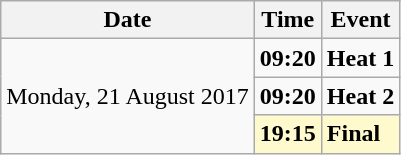<table class="wikitable">
<tr>
<th>Date</th>
<th>Time</th>
<th>Event</th>
</tr>
<tr>
<td rowspan="3">Monday, 21 August 2017</td>
<td><strong>09:20</strong></td>
<td><strong>Heat 1</strong></td>
</tr>
<tr>
<td><strong>09:20</strong></td>
<td><strong>Heat 2</strong></td>
</tr>
<tr style="background-color:lemonchiffon;">
<td><strong>19:15</strong></td>
<td><strong>Final</strong></td>
</tr>
</table>
